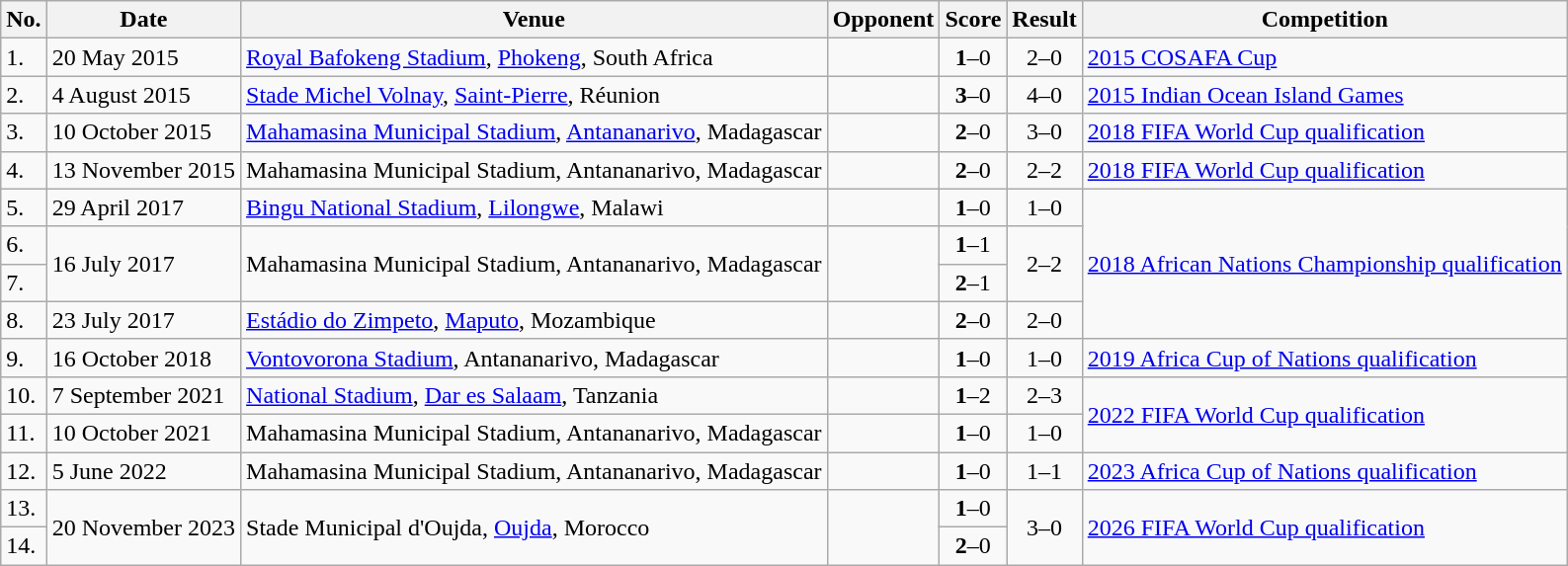<table class="wikitable">
<tr>
<th>No.</th>
<th>Date</th>
<th>Venue</th>
<th>Opponent</th>
<th>Score</th>
<th>Result</th>
<th>Competition</th>
</tr>
<tr>
<td>1.</td>
<td>20 May 2015</td>
<td><a href='#'>Royal Bafokeng Stadium</a>, <a href='#'>Phokeng</a>, South Africa</td>
<td></td>
<td align=center><strong>1</strong>–0</td>
<td align=center>2–0</td>
<td><a href='#'>2015 COSAFA Cup</a></td>
</tr>
<tr>
<td>2.</td>
<td>4 August 2015</td>
<td><a href='#'>Stade Michel Volnay</a>, <a href='#'>Saint-Pierre</a>, Réunion</td>
<td></td>
<td align=center><strong>3</strong>–0</td>
<td align=center>4–0</td>
<td><a href='#'>2015 Indian Ocean Island Games</a></td>
</tr>
<tr>
<td>3.</td>
<td>10 October 2015</td>
<td><a href='#'>Mahamasina Municipal Stadium</a>, <a href='#'>Antananarivo</a>, Madagascar</td>
<td></td>
<td align=center><strong>2</strong>–0</td>
<td align=center>3–0</td>
<td><a href='#'>2018 FIFA World Cup qualification</a></td>
</tr>
<tr>
<td>4.</td>
<td>13 November 2015</td>
<td>Mahamasina Municipal Stadium, Antananarivo, Madagascar</td>
<td></td>
<td align=center><strong>2</strong>–0</td>
<td align=center>2–2</td>
<td><a href='#'>2018 FIFA World Cup qualification</a></td>
</tr>
<tr>
<td>5.</td>
<td>29 April 2017</td>
<td><a href='#'>Bingu National Stadium</a>, <a href='#'>Lilongwe</a>, Malawi</td>
<td></td>
<td align=center><strong>1</strong>–0</td>
<td align=center>1–0</td>
<td rowspan="4"><a href='#'>2018 African Nations Championship qualification</a></td>
</tr>
<tr>
<td>6.</td>
<td rowspan="2">16 July 2017</td>
<td rowspan="2">Mahamasina Municipal Stadium, Antananarivo, Madagascar</td>
<td rowspan="2"></td>
<td align=center><strong>1</strong>–1</td>
<td rowspan="2" style="text-align:center">2–2</td>
</tr>
<tr>
<td>7.</td>
<td align=center><strong>2</strong>–1</td>
</tr>
<tr>
<td>8.</td>
<td>23 July 2017</td>
<td><a href='#'>Estádio do Zimpeto</a>, <a href='#'>Maputo</a>, Mozambique</td>
<td></td>
<td align=center><strong>2</strong>–0</td>
<td align=center>2–0</td>
</tr>
<tr>
<td>9.</td>
<td>16 October 2018</td>
<td><a href='#'>Vontovorona Stadium</a>, Antananarivo, Madagascar</td>
<td></td>
<td align=center><strong>1</strong>–0</td>
<td align=center>1–0</td>
<td><a href='#'>2019 Africa Cup of Nations qualification</a></td>
</tr>
<tr>
<td>10.</td>
<td>7 September 2021</td>
<td><a href='#'>National Stadium</a>, <a href='#'>Dar es Salaam</a>, Tanzania</td>
<td></td>
<td align=center><strong>1</strong>–2</td>
<td align=center>2–3</td>
<td rowspan="2"><a href='#'>2022 FIFA World Cup qualification</a></td>
</tr>
<tr>
<td>11.</td>
<td>10 October 2021</td>
<td>Mahamasina Municipal Stadium, Antananarivo, Madagascar</td>
<td></td>
<td align=center><strong>1</strong>–0</td>
<td align=center>1–0</td>
</tr>
<tr>
<td>12.</td>
<td>5 June 2022</td>
<td>Mahamasina Municipal Stadium, Antananarivo, Madagascar</td>
<td></td>
<td align=center><strong>1</strong>–0</td>
<td align=center>1–1</td>
<td><a href='#'>2023 Africa Cup of Nations qualification</a></td>
</tr>
<tr>
<td>13.</td>
<td rowspan="2">20 November 2023</td>
<td rowspan="2">Stade Municipal d'Oujda, <a href='#'>Oujda</a>, Morocco</td>
<td rowspan="2"></td>
<td align=center><strong>1</strong>–0</td>
<td rowspan="2" style="text-align:center">3–0</td>
<td rowspan="2"><a href='#'>2026 FIFA World Cup qualification</a></td>
</tr>
<tr>
<td>14.</td>
<td align=center><strong>2</strong>–0</td>
</tr>
</table>
